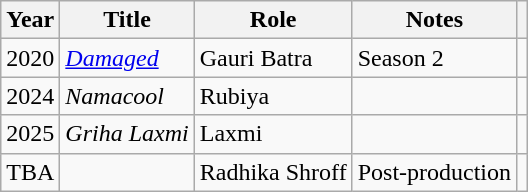<table class="wikitable sortable">
<tr>
<th>Year</th>
<th>Title</th>
<th>Role</th>
<th class="unsortable">Notes</th>
<th class="unsortable"></th>
</tr>
<tr>
<td>2020</td>
<td><a href='#'><em>Damaged</em></a></td>
<td>Gauri Batra</td>
<td>Season 2</td>
<td style="text-align:center;"></td>
</tr>
<tr>
<td>2024</td>
<td><em>Namacool</em></td>
<td>Rubiya</td>
<td></td>
<td style="text-align:center;"></td>
</tr>
<tr>
<td>2025</td>
<td><em>Griha Laxmi</em></td>
<td>Laxmi</td>
<td></td>
<td style="text-align:center;"></td>
</tr>
<tr>
<td>TBA</td>
<td></td>
<td>Radhika Shroff</td>
<td>Post-production</td>
<td style="text-align:center;"></td>
</tr>
</table>
